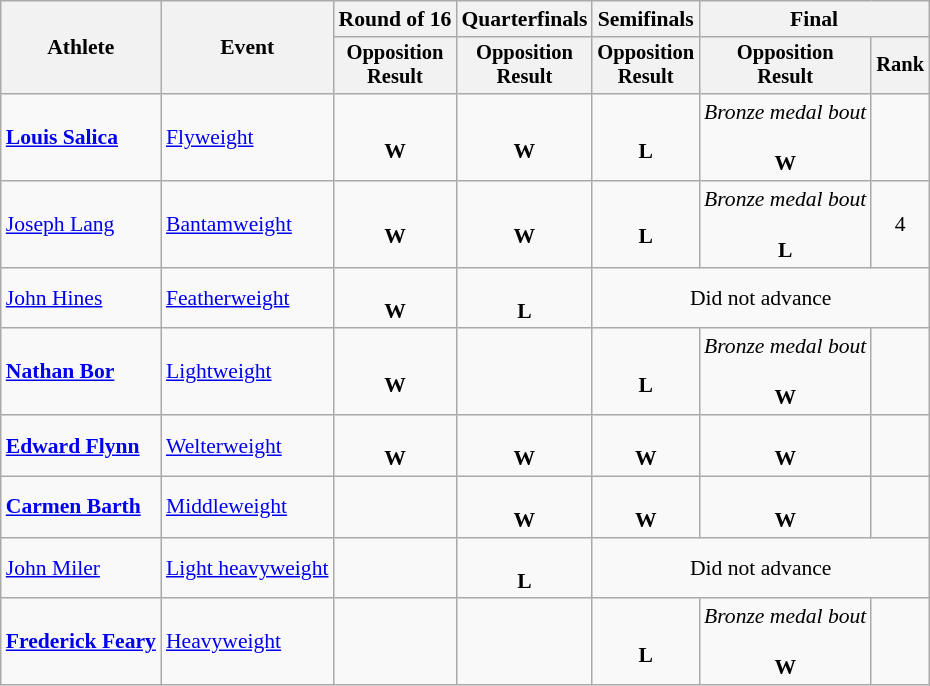<table class="wikitable" style="font-size:90%;">
<tr>
<th rowspan=2>Athlete</th>
<th rowspan=2>Event</th>
<th>Round of 16</th>
<th>Quarterfinals</th>
<th>Semifinals</th>
<th colspan=2>Final</th>
</tr>
<tr style="font-size:95%">
<th>Opposition<br>Result</th>
<th>Opposition<br>Result</th>
<th>Opposition<br>Result</th>
<th>Opposition<br>Result</th>
<th>Rank</th>
</tr>
<tr align=center>
<td align=left><strong><a href='#'>Louis Salica</a></strong></td>
<td align=left><a href='#'>Flyweight</a></td>
<td><br><strong>W</strong></td>
<td><br><strong>W</strong></td>
<td><br><strong>L</strong></td>
<td><em>Bronze medal bout</em><br><br><strong>W</strong></td>
<td></td>
</tr>
<tr align=center>
<td align=left><a href='#'>Joseph Lang</a></td>
<td align=left><a href='#'>Bantamweight</a></td>
<td><br><strong>W</strong></td>
<td><br><strong>W</strong></td>
<td><br><strong>L</strong></td>
<td><em>Bronze medal bout</em><br><br><strong>L</strong></td>
<td>4</td>
</tr>
<tr align=center>
<td align=left><a href='#'>John Hines</a></td>
<td align=left><a href='#'>Featherweight</a></td>
<td><br><strong>W</strong></td>
<td><br><strong>L</strong></td>
<td colspan=3>Did not advance</td>
</tr>
<tr align=center>
<td align=left><strong><a href='#'>Nathan Bor</a></strong></td>
<td align=left><a href='#'>Lightweight</a></td>
<td><br><strong>W</strong></td>
<td></td>
<td><br><strong>L</strong></td>
<td><em>Bronze medal bout</em><br><br><strong>W</strong></td>
<td></td>
</tr>
<tr align=center>
<td align=left><strong><a href='#'>Edward Flynn</a></strong></td>
<td align=left><a href='#'>Welterweight</a></td>
<td><br><strong>W</strong></td>
<td><br><strong>W</strong></td>
<td><br><strong>W</strong></td>
<td><br><strong>W</strong></td>
<td></td>
</tr>
<tr align=center>
<td align=left><strong><a href='#'>Carmen Barth</a></strong></td>
<td align=left><a href='#'>Middleweight</a></td>
<td></td>
<td><br><strong>W</strong></td>
<td><br><strong>W</strong></td>
<td><br><strong>W</strong></td>
<td></td>
</tr>
<tr align=center>
<td align=left><a href='#'>John Miler</a></td>
<td align=left><a href='#'>Light heavyweight</a></td>
<td></td>
<td><br><strong>L</strong></td>
<td colspan=3>Did not advance</td>
</tr>
<tr align=center>
<td align=left><strong><a href='#'>Frederick Feary</a></strong></td>
<td align=left><a href='#'>Heavyweight</a></td>
<td></td>
<td></td>
<td><br><strong>L</strong></td>
<td><em>Bronze medal bout</em><br><br><strong>W</strong></td>
<td></td>
</tr>
</table>
